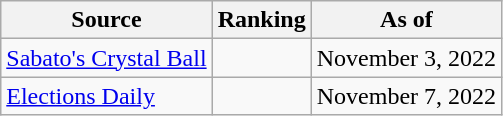<table class="wikitable" style="text-align:center">
<tr>
<th>Source</th>
<th>Ranking</th>
<th>As of</th>
</tr>
<tr>
<td align=left><a href='#'>Sabato's Crystal Ball</a></td>
<td></td>
<td>November 3, 2022</td>
</tr>
<tr>
<td align="left"><a href='#'>Elections Daily</a></td>
<td></td>
<td>November 7, 2022</td>
</tr>
</table>
